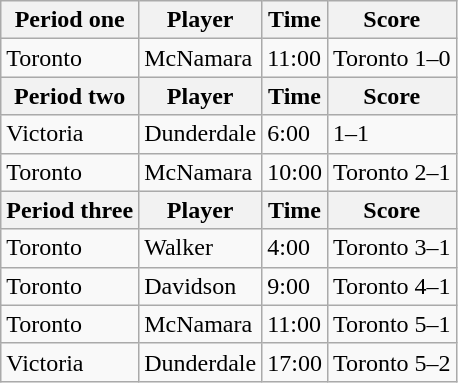<table class="wikitable">
<tr>
<th>Period one</th>
<th>Player</th>
<th>Time</th>
<th>Score</th>
</tr>
<tr>
<td>Toronto</td>
<td>McNamara</td>
<td>11:00</td>
<td>Toronto 1–0</td>
</tr>
<tr>
<th>Period two</th>
<th>Player</th>
<th>Time</th>
<th>Score</th>
</tr>
<tr>
<td>Victoria</td>
<td>Dunderdale</td>
<td>6:00</td>
<td>1–1</td>
</tr>
<tr>
<td>Toronto</td>
<td>McNamara</td>
<td>10:00</td>
<td>Toronto 2–1</td>
</tr>
<tr>
<th>Period three</th>
<th>Player</th>
<th>Time</th>
<th>Score</th>
</tr>
<tr>
<td>Toronto</td>
<td>Walker</td>
<td>4:00</td>
<td>Toronto 3–1</td>
</tr>
<tr>
<td>Toronto</td>
<td>Davidson</td>
<td>9:00</td>
<td>Toronto 4–1</td>
</tr>
<tr>
<td>Toronto</td>
<td>McNamara</td>
<td>11:00</td>
<td>Toronto 5–1</td>
</tr>
<tr>
<td>Victoria</td>
<td>Dunderdale</td>
<td>17:00</td>
<td>Toronto 5–2</td>
</tr>
</table>
